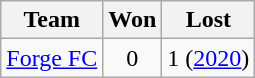<table class="wikitable sortable" style="text-align: center;">
<tr>
<th>Team</th>
<th>Won</th>
<th>Lost</th>
</tr>
<tr>
<td align=left><a href='#'>Forge FC</a></td>
<td>0</td>
<td>1 (<a href='#'>2020</a>)</td>
</tr>
</table>
